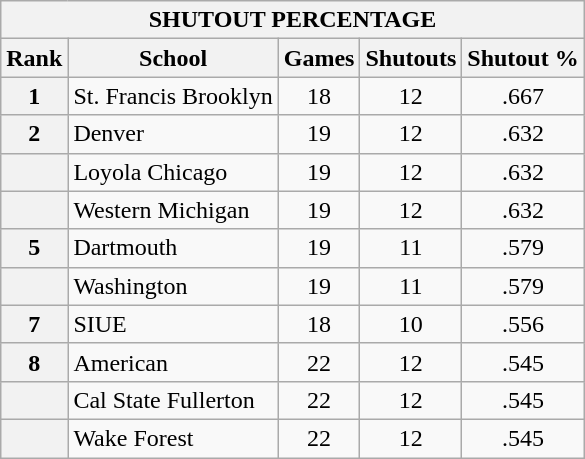<table class="wikitable">
<tr>
<th colspan=5>SHUTOUT PERCENTAGE</th>
</tr>
<tr>
<th>Rank</th>
<th>School</th>
<th>Games</th>
<th>Shutouts</th>
<th>Shutout %</th>
</tr>
<tr>
<th>1</th>
<td>St. Francis Brooklyn</td>
<td style="text-align:center;">18</td>
<td style="text-align:center;">12</td>
<td style="text-align:center;">.667</td>
</tr>
<tr>
<th>2</th>
<td>Denver</td>
<td style="text-align:center;">19</td>
<td style="text-align:center;">12</td>
<td style="text-align:center;">.632</td>
</tr>
<tr>
<th></th>
<td>Loyola Chicago</td>
<td style="text-align:center;">19</td>
<td style="text-align:center;">12</td>
<td style="text-align:center;">.632</td>
</tr>
<tr>
<th></th>
<td>Western Michigan</td>
<td style="text-align:center;">19</td>
<td style="text-align:center;">12</td>
<td style="text-align:center;">.632</td>
</tr>
<tr>
<th>5</th>
<td>Dartmouth</td>
<td style="text-align:center;">19</td>
<td style="text-align:center;">11</td>
<td style="text-align:center;">.579</td>
</tr>
<tr>
<th></th>
<td>Washington</td>
<td style="text-align:center;">19</td>
<td style="text-align:center;">11</td>
<td style="text-align:center;">.579</td>
</tr>
<tr>
<th>7</th>
<td>SIUE</td>
<td style="text-align:center;">18</td>
<td style="text-align:center;">10</td>
<td style="text-align:center;">.556</td>
</tr>
<tr>
<th>8</th>
<td>American</td>
<td style="text-align:center;">22</td>
<td style="text-align:center;">12</td>
<td style="text-align:center;">.545</td>
</tr>
<tr>
<th></th>
<td>Cal State Fullerton</td>
<td style="text-align:center;">22</td>
<td style="text-align:center;">12</td>
<td style="text-align:center;">.545</td>
</tr>
<tr>
<th></th>
<td>Wake Forest</td>
<td style="text-align:center;">22</td>
<td style="text-align:center;">12</td>
<td style="text-align:center;">.545</td>
</tr>
</table>
